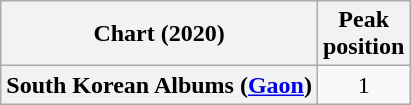<table class="wikitable plainrowheaders" style="text-align:center">
<tr>
<th scope="col">Chart (2020)</th>
<th scope="col">Peak<br>position</th>
</tr>
<tr>
<th scope="row">South Korean Albums (<a href='#'>Gaon</a>)</th>
<td>1</td>
</tr>
</table>
